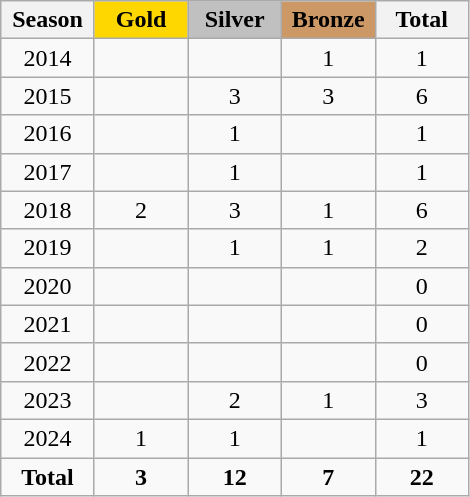<table class="wikitable" style="text-align:center;">
<tr>
<th width = "55">Season</th>
<th width = "55" style="background: gold;">Gold</th>
<th width = "55" style="background: silver;">Silver</th>
<th width = "55" style="background: #cc9966;">Bronze</th>
<th width = "55">Total</th>
</tr>
<tr>
<td>2014</td>
<td></td>
<td></td>
<td>1</td>
<td>1</td>
</tr>
<tr>
<td>2015</td>
<td></td>
<td>3</td>
<td>3</td>
<td>6</td>
</tr>
<tr>
<td>2016</td>
<td></td>
<td>1</td>
<td></td>
<td>1</td>
</tr>
<tr>
<td>2017</td>
<td></td>
<td>1</td>
<td></td>
<td>1</td>
</tr>
<tr>
<td>2018</td>
<td>2</td>
<td>3</td>
<td>1</td>
<td>6</td>
</tr>
<tr>
<td>2019</td>
<td></td>
<td>1</td>
<td>1</td>
<td>2</td>
</tr>
<tr>
<td>2020</td>
<td></td>
<td></td>
<td></td>
<td>0</td>
</tr>
<tr>
<td>2021</td>
<td></td>
<td></td>
<td></td>
<td>0</td>
</tr>
<tr>
<td>2022</td>
<td></td>
<td></td>
<td></td>
<td>0</td>
</tr>
<tr>
<td>2023</td>
<td></td>
<td>2</td>
<td>1</td>
<td>3</td>
</tr>
<tr>
<td>2024</td>
<td>1</td>
<td>1</td>
<td></td>
<td>1</td>
</tr>
<tr>
<td><strong>Total</strong></td>
<td><strong>3</strong></td>
<td><strong>12</strong></td>
<td><strong>7</strong></td>
<td><strong>22</strong></td>
</tr>
</table>
